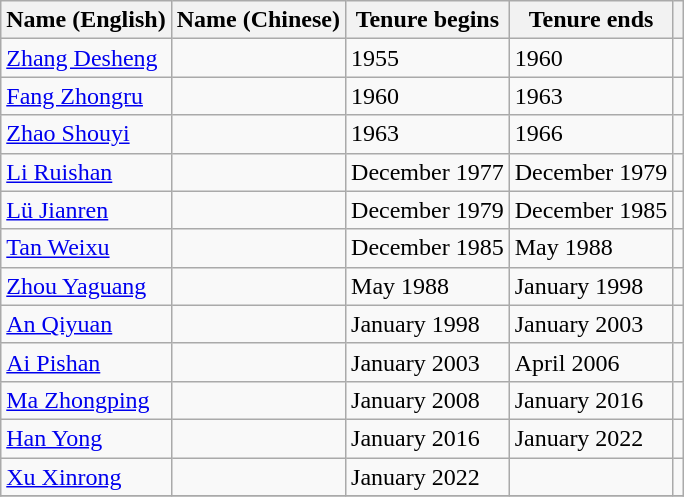<table class="wikitable">
<tr>
<th>Name (English)</th>
<th>Name (Chinese)</th>
<th>Tenure begins</th>
<th>Tenure ends</th>
<th></th>
</tr>
<tr>
<td><a href='#'>Zhang Desheng</a></td>
<td></td>
<td>1955</td>
<td>1960</td>
<td></td>
</tr>
<tr>
<td><a href='#'>Fang Zhongru</a></td>
<td></td>
<td>1960</td>
<td>1963</td>
<td></td>
</tr>
<tr>
<td><a href='#'>Zhao Shouyi</a></td>
<td></td>
<td>1963</td>
<td>1966</td>
<td></td>
</tr>
<tr>
<td><a href='#'>Li Ruishan</a></td>
<td></td>
<td>December 1977</td>
<td>December 1979</td>
<td></td>
</tr>
<tr>
<td><a href='#'>Lü Jianren</a></td>
<td></td>
<td>December 1979</td>
<td>December 1985</td>
<td></td>
</tr>
<tr>
<td><a href='#'>Tan Weixu</a></td>
<td></td>
<td>December 1985</td>
<td>May 1988</td>
<td></td>
</tr>
<tr>
<td><a href='#'>Zhou Yaguang</a></td>
<td></td>
<td>May 1988</td>
<td>January 1998</td>
<td></td>
</tr>
<tr>
<td><a href='#'>An Qiyuan</a></td>
<td></td>
<td>January 1998</td>
<td>January 2003</td>
<td></td>
</tr>
<tr>
<td><a href='#'>Ai Pishan</a></td>
<td></td>
<td>January 2003</td>
<td>April 2006</td>
<td></td>
</tr>
<tr>
<td><a href='#'>Ma Zhongping</a></td>
<td></td>
<td>January 2008</td>
<td>January 2016</td>
<td></td>
</tr>
<tr>
<td><a href='#'>Han Yong</a></td>
<td></td>
<td>January 2016</td>
<td>January 2022</td>
<td></td>
</tr>
<tr>
<td><a href='#'>Xu Xinrong</a></td>
<td></td>
<td>January 2022</td>
<td></td>
<td></td>
</tr>
<tr>
</tr>
</table>
